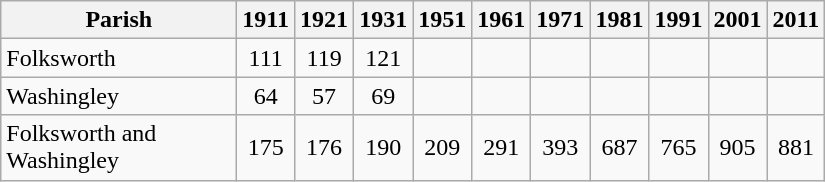<table class="wikitable" style="text-align:center;">
<tr>
<th width="150">Parish<br></th>
<th width="30">1911<br></th>
<th width="30">1921<br></th>
<th width="30">1931<br></th>
<th width="30">1951<br></th>
<th width="30">1961<br></th>
<th width="30">1971<br></th>
<th width="30">1981<br></th>
<th width="30">1991<br></th>
<th width="30">2001<br></th>
<th width="30">2011 <br></th>
</tr>
<tr>
<td align=left>Folksworth</td>
<td align="center">111</td>
<td align="center">119</td>
<td align="center">121</td>
<td align="center"></td>
<td align="center"></td>
<td align="center"></td>
<td align="center"></td>
<td align="center"></td>
<td align="center"></td>
<td align="center"></td>
</tr>
<tr>
<td align=left>Washingley</td>
<td align="center">64</td>
<td align="center">57</td>
<td align="center">69</td>
<td align="center"></td>
<td align="center"></td>
<td align="center"></td>
<td align="center"></td>
<td align="center"></td>
<td align="center"></td>
<td align="center"></td>
</tr>
<tr>
<td align=left>Folksworth and Washingley</td>
<td align="center">175</td>
<td align="center">176</td>
<td align="center">190</td>
<td align="center">209</td>
<td align="center">291</td>
<td align="center">393</td>
<td align="center">687</td>
<td align="center">765</td>
<td align="center">905</td>
<td align="center">881</td>
</tr>
</table>
